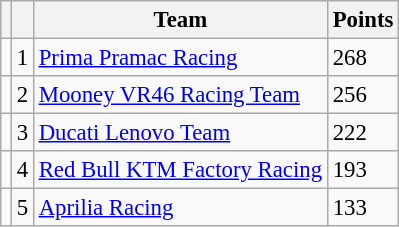<table class="wikitable" style="font-size: 95%;">
<tr>
<th></th>
<th></th>
<th>Team</th>
<th>Points</th>
</tr>
<tr>
<td></td>
<td align=center>1</td>
<td> <a href='#'>Prima Pramac Racing</a></td>
<td align=left>268</td>
</tr>
<tr>
<td></td>
<td align=center>2</td>
<td> <a href='#'>Mooney VR46 Racing Team</a></td>
<td align=left>256</td>
</tr>
<tr>
<td></td>
<td align=center>3</td>
<td> <a href='#'>Ducati Lenovo Team</a></td>
<td align=left>222</td>
</tr>
<tr>
<td></td>
<td align=center>4</td>
<td> <a href='#'>Red Bull KTM Factory Racing</a></td>
<td align=left>193</td>
</tr>
<tr>
<td></td>
<td align=center>5</td>
<td> <a href='#'>Aprilia Racing</a></td>
<td align=left>133</td>
</tr>
</table>
